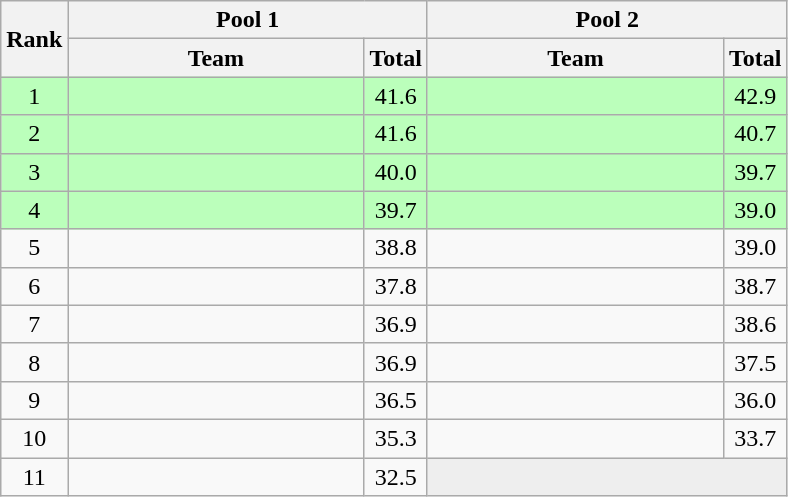<table class="wikitable" style="text-align:center;">
<tr>
<th rowspan=2>Rank</th>
<th colspan=2>Pool 1</th>
<th colspan=2>Pool 2</th>
</tr>
<tr>
<th width=190>Team</th>
<th>Total</th>
<th width=190>Team</th>
<th>Total</th>
</tr>
<tr bgcolor=bbffbb>
<td>1</td>
<td align=left></td>
<td>41.6</td>
<td align=left></td>
<td>42.9</td>
</tr>
<tr bgcolor=bbffbb>
<td>2</td>
<td align=left></td>
<td>41.6</td>
<td align=left></td>
<td>40.7</td>
</tr>
<tr bgcolor=bbffbb>
<td>3</td>
<td align=left></td>
<td>40.0</td>
<td align=left></td>
<td>39.7</td>
</tr>
<tr bgcolor=bbffbb>
<td>4</td>
<td align=left></td>
<td>39.7</td>
<td align=left></td>
<td>39.0</td>
</tr>
<tr>
<td>5</td>
<td align=left></td>
<td>38.8</td>
<td align=left></td>
<td>39.0</td>
</tr>
<tr>
<td>6</td>
<td align=left></td>
<td>37.8</td>
<td align=left></td>
<td>38.7</td>
</tr>
<tr>
<td>7</td>
<td align=left></td>
<td>36.9</td>
<td align=left></td>
<td>38.6</td>
</tr>
<tr>
<td>8</td>
<td align=left></td>
<td>36.9</td>
<td align=left></td>
<td>37.5</td>
</tr>
<tr>
<td>9</td>
<td align=left></td>
<td>36.5</td>
<td align=left></td>
<td>36.0</td>
</tr>
<tr>
<td>10</td>
<td align=left></td>
<td>35.3</td>
<td align=left></td>
<td>33.7</td>
</tr>
<tr>
<td>11</td>
<td align=left></td>
<td>32.5</td>
<td colspan=2 style="background:#eeeeee;"></td>
</tr>
</table>
